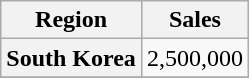<table class="wikitable plainrowheaders" style="text-align:center;">
<tr>
<th>Region</th>
<th>Sales</th>
</tr>
<tr>
<th scope=row>South Korea</th>
<td>2,500,000</td>
</tr>
<tr>
</tr>
</table>
